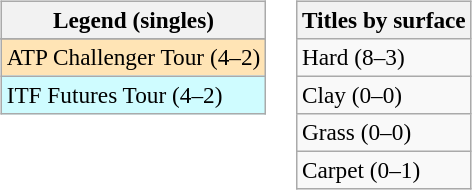<table>
<tr valign=top>
<td><br><table class=wikitable style=font-size:97%>
<tr>
<th>Legend (singles)</th>
</tr>
<tr bgcolor=e5d1cb>
</tr>
<tr bgcolor=moccasin>
<td>ATP Challenger Tour (4–2)</td>
</tr>
<tr bgcolor=cffcff>
<td>ITF Futures Tour (4–2)</td>
</tr>
</table>
</td>
<td><br><table class=wikitable style=font-size:97%>
<tr>
<th>Titles by surface</th>
</tr>
<tr>
<td>Hard (8–3)</td>
</tr>
<tr>
<td>Clay (0–0)</td>
</tr>
<tr>
<td>Grass (0–0)</td>
</tr>
<tr>
<td>Carpet (0–1)</td>
</tr>
</table>
</td>
</tr>
</table>
